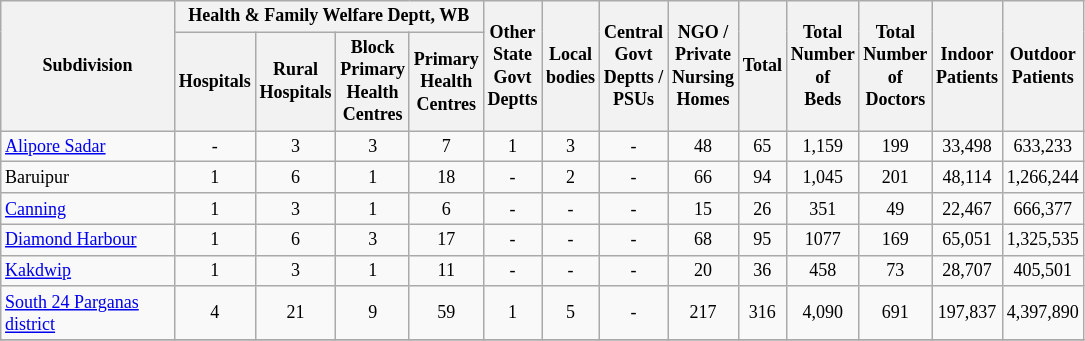<table class="wikitable" style="text-align:center;font-size: 9pt">
<tr>
<th width="110" rowspan="2">Subdivision</th>
<th width="160" colspan="4" rowspan="1">Health & Family Welfare Deptt, WB</th>
<th widthspan="110" rowspan="2">Other<br>State<br>Govt<br>Deptts</th>
<th widthspan="110" rowspan="2">Local<br>bodies</th>
<th widthspan="110" rowspan="2">Central<br>Govt<br>Deptts /<br>PSUs</th>
<th widthspan="110" rowspan="2">NGO /<br>Private<br>Nursing<br>Homes</th>
<th widthspan="110" rowspan="2">Total</th>
<th widthspan="110" rowspan="2">Total<br>Number<br>of<br>Beds</th>
<th widthspan="110" rowspan="2">Total<br>Number<br>of<br>Doctors</th>
<th widthspan="130" rowspan="2">Indoor<br>Patients</th>
<th widthspan="130" rowspan="2">Outdoor<br>Patients</th>
</tr>
<tr>
<th width="40">Hospitals<br></th>
<th width="40">Rural<br>Hospitals<br></th>
<th width="40">Block<br>Primary<br>Health<br>Centres<br></th>
<th width="40">Primary<br>Health<br>Centres<br></th>
</tr>
<tr>
<td align=left><a href='#'>Alipore Sadar</a></td>
<td align="center">-</td>
<td align="center">3</td>
<td align="center">3</td>
<td align="center">7</td>
<td align="center">1</td>
<td align="center">3</td>
<td align="center">-</td>
<td align="center">48</td>
<td align="center">65</td>
<td align="center">1,159</td>
<td align="center">199</td>
<td align="center">33,498</td>
<td align="center">633,233</td>
</tr>
<tr>
<td align=left>Baruipur</td>
<td align="center">1</td>
<td align="center">6</td>
<td align="center">1</td>
<td align="center">18</td>
<td align="center">-</td>
<td align="center">2</td>
<td align="center">-</td>
<td align="center">66</td>
<td align="center">94</td>
<td align="center">1,045</td>
<td align="center">201</td>
<td align="center">48,114</td>
<td align="center">1,266,244</td>
</tr>
<tr>
<td align=left><a href='#'>Canning</a></td>
<td align="center">1</td>
<td align="center">3</td>
<td align="center">1</td>
<td align="center">6</td>
<td align="center">-</td>
<td align="center">-</td>
<td align="center">-</td>
<td align="center">15</td>
<td align="center">26</td>
<td align="center">351</td>
<td align="center">49</td>
<td align="center">22,467</td>
<td align="center">666,377</td>
</tr>
<tr>
<td align=left><a href='#'>Diamond Harbour</a></td>
<td align="center">1</td>
<td align="center">6</td>
<td align="center">3</td>
<td align="center">17</td>
<td align="center">-</td>
<td align="center">-</td>
<td align="center">-</td>
<td align="center">68</td>
<td align="center">95</td>
<td align="center">1077</td>
<td align="center">169</td>
<td align="center">65,051</td>
<td align="center">1,325,535</td>
</tr>
<tr>
<td align=left><a href='#'>Kakdwip</a></td>
<td align="center">1</td>
<td align="center">3</td>
<td align="center">1</td>
<td align="center">11</td>
<td align="center">-</td>
<td align="center">-</td>
<td align="center">-</td>
<td align="center">20</td>
<td align="center">36</td>
<td align="center">458</td>
<td align="center">73</td>
<td align="center">28,707</td>
<td align="center">405,501</td>
</tr>
<tr>
<td align=left><a href='#'>South 24 Parganas district</a></td>
<td align="center">4</td>
<td align="center">21</td>
<td align="center">9</td>
<td align="center">59</td>
<td align="center">1</td>
<td align="center">5</td>
<td align="center">-</td>
<td align="center">217</td>
<td align="center">316</td>
<td align="center">4,090</td>
<td align="center">691</td>
<td align="center">197,837</td>
<td align="center">4,397,890</td>
</tr>
<tr>
</tr>
</table>
